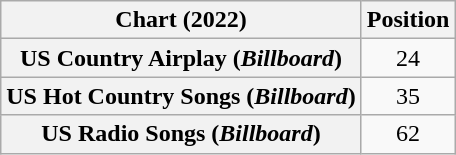<table class="wikitable sortable plainrowheaders" style="text-align:center">
<tr>
<th scope="col">Chart (2022)</th>
<th scope="col">Position</th>
</tr>
<tr>
<th scope="row">US Country Airplay (<em>Billboard</em>)</th>
<td>24</td>
</tr>
<tr>
<th scope="row">US Hot Country Songs (<em>Billboard</em>)</th>
<td>35</td>
</tr>
<tr>
<th scope="row">US Radio Songs (<em>Billboard</em>)</th>
<td>62</td>
</tr>
</table>
